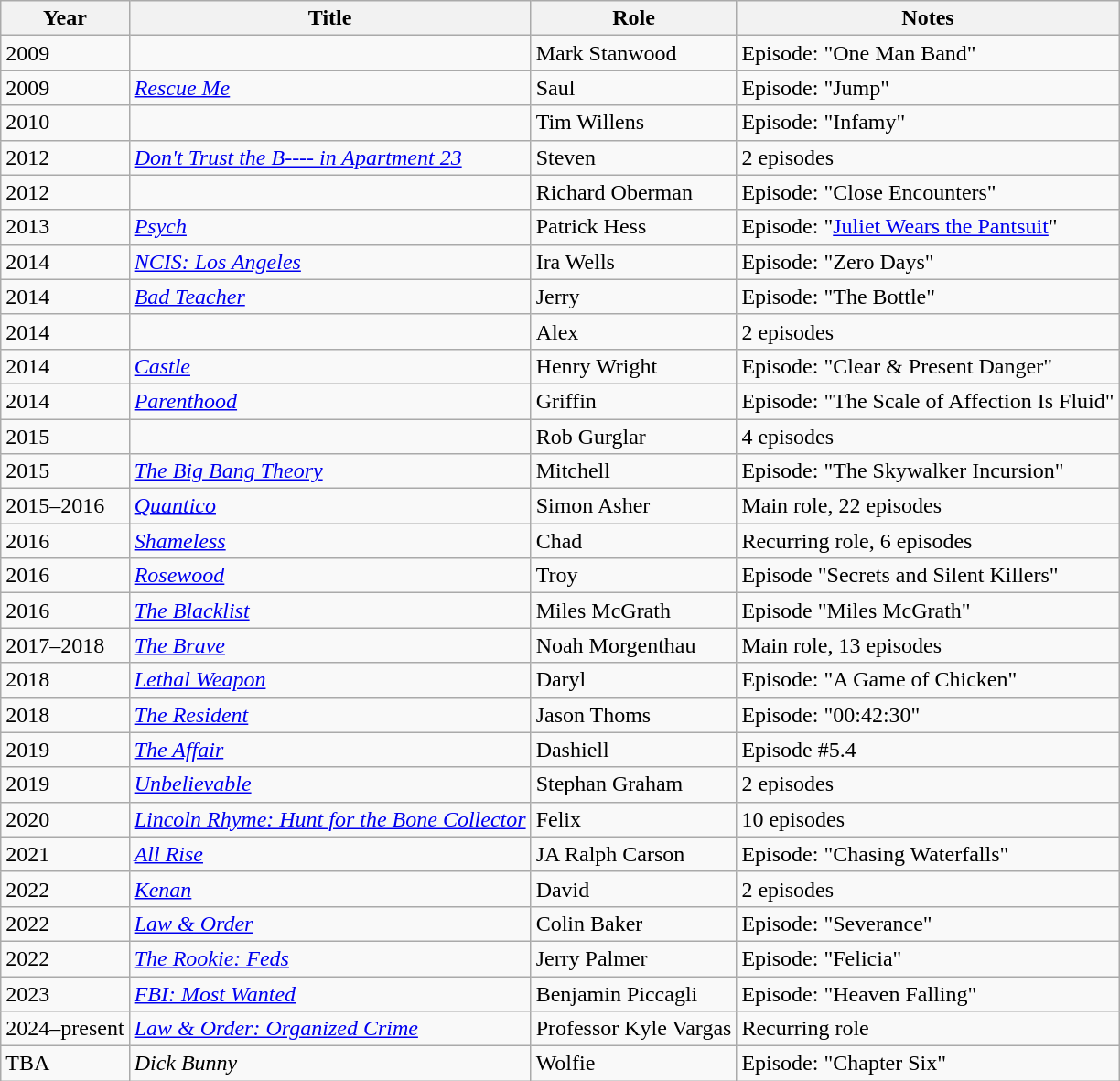<table class="wikitable sortable">
<tr>
<th>Year</th>
<th>Title</th>
<th>Role</th>
<th class="unsortable">Notes</th>
</tr>
<tr>
<td>2009</td>
<td><em></em></td>
<td>Mark Stanwood</td>
<td>Episode: "One Man Band"</td>
</tr>
<tr>
<td>2009</td>
<td><em><a href='#'>Rescue Me</a></em></td>
<td>Saul</td>
<td>Episode: "Jump"</td>
</tr>
<tr>
<td>2010</td>
<td><em></em></td>
<td>Tim Willens</td>
<td>Episode: "Infamy"</td>
</tr>
<tr>
<td>2012</td>
<td><em><a href='#'>Don't Trust the B---- in Apartment 23</a></em></td>
<td>Steven</td>
<td>2 episodes</td>
</tr>
<tr>
<td>2012</td>
<td><em></em></td>
<td>Richard Oberman</td>
<td>Episode: "Close Encounters"</td>
</tr>
<tr>
<td>2013</td>
<td><em><a href='#'>Psych</a></em></td>
<td>Patrick Hess</td>
<td>Episode: "<a href='#'>Juliet Wears the Pantsuit</a>"</td>
</tr>
<tr>
<td>2014</td>
<td><em><a href='#'>NCIS: Los Angeles</a></em></td>
<td>Ira Wells</td>
<td>Episode: "Zero Days"</td>
</tr>
<tr>
<td>2014</td>
<td><em><a href='#'>Bad Teacher</a></em></td>
<td>Jerry</td>
<td>Episode: "The Bottle"</td>
</tr>
<tr>
<td>2014</td>
<td><em></em></td>
<td>Alex</td>
<td>2 episodes</td>
</tr>
<tr>
<td>2014</td>
<td><em><a href='#'>Castle</a></em></td>
<td>Henry Wright</td>
<td>Episode: "Clear & Present Danger"</td>
</tr>
<tr>
<td>2014</td>
<td><em><a href='#'>Parenthood</a></em></td>
<td>Griffin</td>
<td>Episode: "The Scale of Affection Is Fluid"</td>
</tr>
<tr>
<td>2015</td>
<td><em></em></td>
<td>Rob Gurglar</td>
<td>4 episodes</td>
</tr>
<tr>
<td>2015</td>
<td><em><a href='#'>The Big Bang Theory</a></em></td>
<td>Mitchell</td>
<td>Episode: "The Skywalker Incursion"</td>
</tr>
<tr>
<td>2015–2016</td>
<td><em><a href='#'>Quantico</a></em></td>
<td>Simon Asher</td>
<td>Main role, 22 episodes</td>
</tr>
<tr>
<td>2016</td>
<td><em><a href='#'>Shameless</a></em></td>
<td>Chad</td>
<td>Recurring role, 6 episodes</td>
</tr>
<tr>
<td>2016</td>
<td><em><a href='#'>Rosewood</a></em></td>
<td>Troy</td>
<td>Episode "Secrets and Silent Killers"</td>
</tr>
<tr>
<td>2016</td>
<td><em><a href='#'>The Blacklist</a></em></td>
<td>Miles McGrath</td>
<td>Episode "Miles McGrath"</td>
</tr>
<tr>
<td>2017–2018</td>
<td><em><a href='#'>The Brave</a></em></td>
<td>Noah Morgenthau</td>
<td>Main role, 13 episodes</td>
</tr>
<tr>
<td>2018</td>
<td><em><a href='#'>Lethal Weapon</a></em></td>
<td>Daryl</td>
<td>Episode: "A Game of Chicken"</td>
</tr>
<tr>
<td>2018</td>
<td><em><a href='#'>The Resident</a></em></td>
<td>Jason Thoms</td>
<td>Episode: "00:42:30"</td>
</tr>
<tr>
<td>2019</td>
<td><em><a href='#'>The Affair</a></em></td>
<td>Dashiell</td>
<td>Episode #5.4</td>
</tr>
<tr>
<td>2019</td>
<td><em><a href='#'>Unbelievable</a></em></td>
<td>Stephan Graham</td>
<td>2 episodes</td>
</tr>
<tr>
<td>2020</td>
<td><em><a href='#'>Lincoln Rhyme: Hunt for the Bone Collector</a></em></td>
<td>Felix</td>
<td>10 episodes</td>
</tr>
<tr>
<td>2021</td>
<td><em><a href='#'>All Rise</a></em></td>
<td>JA Ralph Carson</td>
<td>Episode: "Chasing Waterfalls"</td>
</tr>
<tr>
<td>2022</td>
<td><em><a href='#'>Kenan</a></em></td>
<td>David</td>
<td>2 episodes</td>
</tr>
<tr>
<td>2022</td>
<td><em><a href='#'>Law & Order</a></em></td>
<td>Colin Baker</td>
<td>Episode: "Severance"</td>
</tr>
<tr>
<td>2022</td>
<td><em><a href='#'>The Rookie: Feds</a></em></td>
<td>Jerry Palmer</td>
<td>Episode: "Felicia"</td>
</tr>
<tr>
<td>2023</td>
<td><em><a href='#'>FBI: Most Wanted</a></em></td>
<td>Benjamin Piccagli</td>
<td>Episode: "Heaven Falling"</td>
</tr>
<tr>
<td>2024–present</td>
<td><em><a href='#'>Law & Order: Organized Crime</a></em></td>
<td>Professor Kyle Vargas</td>
<td>Recurring role</td>
</tr>
<tr>
<td>TBA</td>
<td><em>Dick Bunny</em></td>
<td>Wolfie</td>
<td>Episode: "Chapter Six"</td>
</tr>
</table>
